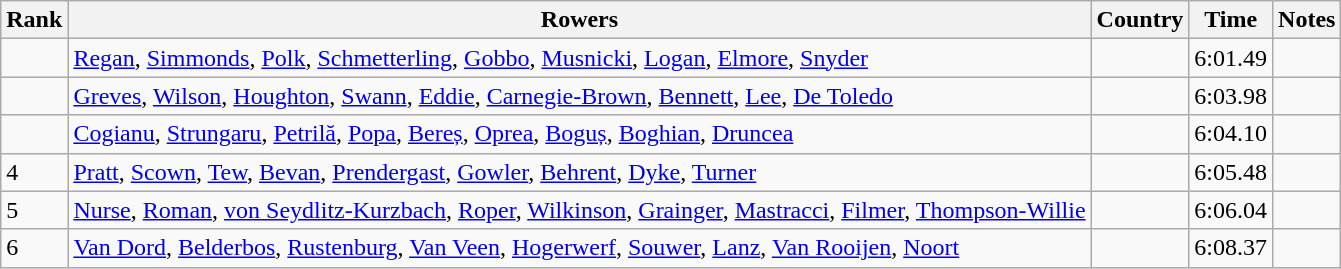<table class="wikitable">
<tr>
<th>Rank</th>
<th>Rowers</th>
<th>Country</th>
<th>Time</th>
<th>Notes</th>
</tr>
<tr>
<td></td>
<td><a href='#'>Regan</a>, <a href='#'>Simmonds</a>, <a href='#'>Polk</a>, <a href='#'>Schmetterling</a>, <a href='#'>Gobbo</a>, <a href='#'>Musnicki</a>, <a href='#'>Logan</a>, <a href='#'>Elmore</a>, <a href='#'>Snyder</a></td>
<td></td>
<td>6:01.49</td>
<td></td>
</tr>
<tr>
<td></td>
<td><a href='#'>Greves</a>, <a href='#'>Wilson</a>, <a href='#'>Houghton</a>, <a href='#'>Swann</a>, <a href='#'>Eddie</a>, <a href='#'>Carnegie-Brown</a>, <a href='#'>Bennett</a>, <a href='#'>Lee</a>, <a href='#'>De Toledo</a></td>
<td></td>
<td>6:03.98</td>
<td></td>
</tr>
<tr>
<td></td>
<td><a href='#'>Cogianu</a>, <a href='#'>Strungaru</a>, <a href='#'>Petrilă</a>, <a href='#'>Popa</a>, <a href='#'>Bereș</a>, <a href='#'>Oprea</a>, <a href='#'>Boguș</a>, <a href='#'>Boghian</a>, <a href='#'>Druncea</a></td>
<td></td>
<td>6:04.10</td>
<td></td>
</tr>
<tr>
<td>4</td>
<td><a href='#'>Pratt</a>, <a href='#'>Scown</a>, <a href='#'>Tew</a>, <a href='#'>Bevan</a>, <a href='#'>Prendergast</a>, <a href='#'>Gowler</a>, <a href='#'>Behrent</a>, <a href='#'>Dyke</a>, <a href='#'>Turner</a></td>
<td></td>
<td>6:05.48</td>
<td></td>
</tr>
<tr>
<td>5</td>
<td><a href='#'>Nurse</a>, <a href='#'>Roman</a>, <a href='#'>von Seydlitz-Kurzbach</a>, <a href='#'>Roper</a>, <a href='#'>Wilkinson</a>, <a href='#'>Grainger</a>, <a href='#'>Mastracci</a>, <a href='#'>Filmer</a>, <a href='#'>Thompson-Willie</a></td>
<td></td>
<td>6:06.04</td>
<td></td>
</tr>
<tr>
<td>6</td>
<td><a href='#'>Van Dord</a>, <a href='#'>Belderbos</a>, <a href='#'>Rustenburg</a>, <a href='#'>Van Veen</a>, <a href='#'>Hogerwerf</a>, <a href='#'>Souwer</a>, <a href='#'>Lanz</a>, <a href='#'>Van Rooijen</a>, <a href='#'>Noort</a></td>
<td></td>
<td>6:08.37</td>
<td></td>
</tr>
</table>
